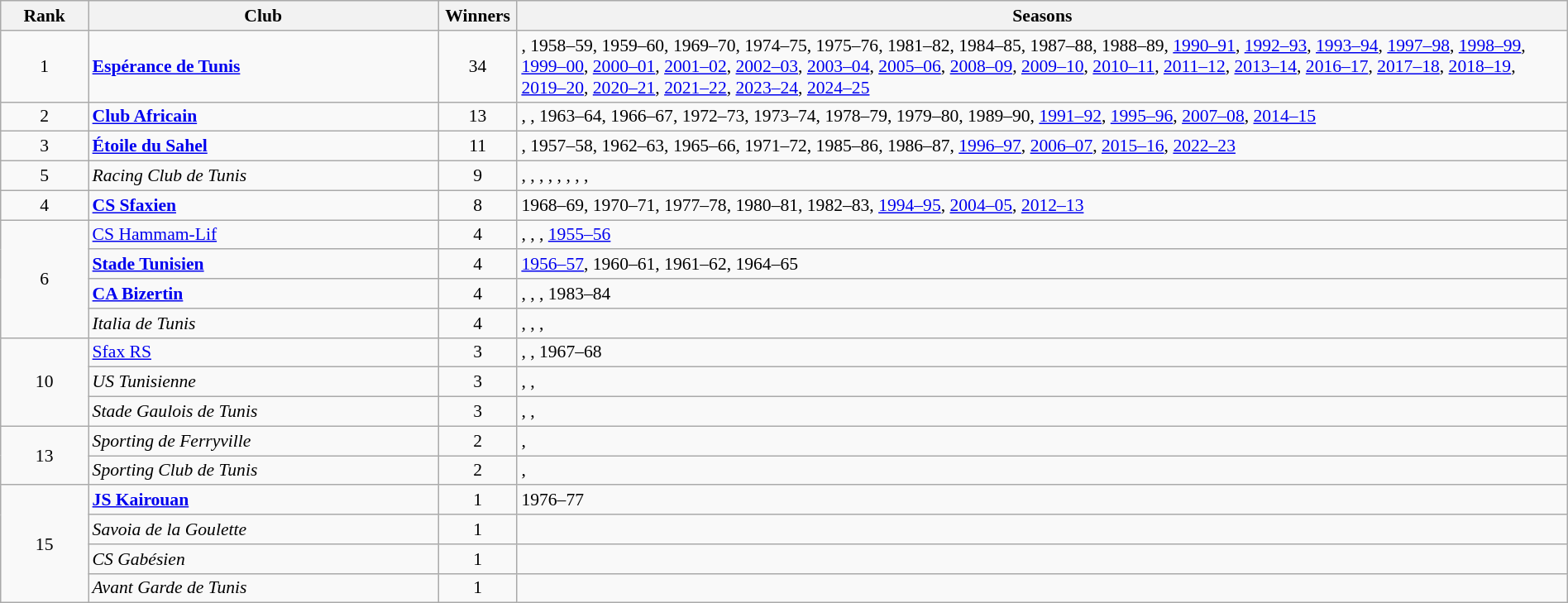<table class="wikitable" class="wikitable" style="font-size:90%; text-align:left; width:100%">
<tr>
<th style="width:5%;">Rank</th>
<th style="width:20%;">Club</th>
<th style="width:3%;">Winners</th>
<th style="width:60%;">Seasons</th>
</tr>
<tr>
<td style="text-align:center;">1</td>
<td><strong><a href='#'>Espérance de Tunis</a></strong> </td>
<td style="text-align:center;">34</td>
<td>, 1958–59, 1959–60, 1969–70, 1974–75, 1975–76, 1981–82, 1984–85, 1987–88, 1988–89, <a href='#'>1990–91</a>, <a href='#'>1992–93</a>, <a href='#'>1993–94</a>, <a href='#'>1997–98</a>, <a href='#'>1998–99</a>, <a href='#'>1999–00</a>, <a href='#'>2000–01</a>, <a href='#'>2001–02</a>, <a href='#'>2002–03</a>, <a href='#'>2003–04</a>, <a href='#'>2005–06</a>, <a href='#'>2008–09</a>, <a href='#'>2009–10</a>, <a href='#'>2010–11</a>, <a href='#'>2011–12</a>, <a href='#'>2013–14</a>, <a href='#'>2016–17</a>, <a href='#'>2017–18</a>, <a href='#'>2018–19</a>, <a href='#'>2019–20</a>, <a href='#'>2020–21</a>, <a href='#'>2021–22</a>, <a href='#'>2023–24</a>, <a href='#'>2024–25</a></td>
</tr>
<tr>
<td style="text-align:center;">2</td>
<td><strong><a href='#'>Club Africain</a> </strong></td>
<td style="text-align:center;">13</td>
<td>, , 1963–64, 1966–67, 1972–73, 1973–74, 1978–79, 1979–80, 1989–90, <a href='#'>1991–92</a>, <a href='#'>1995–96</a>, <a href='#'>2007–08</a>, <a href='#'>2014–15</a></td>
</tr>
<tr>
<td style="text-align:center;">3</td>
<td><strong><a href='#'>Étoile du Sahel</a> </strong></td>
<td style="text-align:center;">11</td>
<td>, 1957–58, 1962–63, 1965–66, 1971–72, 1985–86, 1986–87, <a href='#'>1996–97</a>, <a href='#'>2006–07</a>, <a href='#'>2015–16</a>, <a href='#'>2022–23</a></td>
</tr>
<tr>
<td style="text-align:center;">5</td>
<td><em>Racing Club de Tunis</em></td>
<td style="text-align:center;">9</td>
<td>, , , , , , , , </td>
</tr>
<tr>
<td style="text-align:center;">4</td>
<td><strong><a href='#'>CS Sfaxien</a></strong></td>
<td style="text-align:center;">8</td>
<td>1968–69, 1970–71, 1977–78, 1980–81, 1982–83, <a href='#'>1994–95</a>, <a href='#'>2004–05</a>, <a href='#'>2012–13</a></td>
</tr>
<tr>
<td rowspan=4 style="text-align:center;">6</td>
<td><a href='#'>CS Hammam-Lif</a></td>
<td style="text-align:center;">4</td>
<td>, , , <a href='#'>1955–56</a></td>
</tr>
<tr>
<td><strong><a href='#'>Stade Tunisien</a></strong></td>
<td style="text-align:center;">4</td>
<td><a href='#'>1956–57</a>, 1960–61, 1961–62, 1964–65</td>
</tr>
<tr>
<td><strong><a href='#'>CA Bizertin</a></strong></td>
<td style="text-align:center;">4</td>
<td>, , , 1983–84</td>
</tr>
<tr>
<td><em>Italia de Tunis</em></td>
<td style="text-align:center;">4</td>
<td>, , , </td>
</tr>
<tr>
<td rowspan=3 style="text-align:center;">10</td>
<td><a href='#'>Sfax RS</a></td>
<td style="text-align:center;">3</td>
<td>, , 1967–68</td>
</tr>
<tr>
<td><em>US Tunisienne</em></td>
<td style="text-align:center;">3</td>
<td>, , </td>
</tr>
<tr>
<td><em>Stade Gaulois de Tunis</em></td>
<td style="text-align:center;">3</td>
<td>, , </td>
</tr>
<tr>
<td rowspan=2 style="text-align:center;">13</td>
<td><em>Sporting de Ferryville</em></td>
<td style="text-align:center;">2</td>
<td>, </td>
</tr>
<tr>
<td><em>Sporting Club de Tunis</em></td>
<td style="text-align:center;">2</td>
<td>, </td>
</tr>
<tr>
<td rowspan=4 style="text-align:center;">15</td>
<td><strong><a href='#'>JS Kairouan</a></strong></td>
<td style="text-align:center;">1</td>
<td>1976–77</td>
</tr>
<tr>
<td><em>Savoia de la Goulette</em></td>
<td style="text-align:center;">1</td>
<td></td>
</tr>
<tr>
<td><em>CS Gabésien</em></td>
<td style="text-align:center;">1</td>
<td></td>
</tr>
<tr>
<td><em>Avant Garde de Tunis</em></td>
<td style="text-align:center;">1</td>
<td></td>
</tr>
</table>
